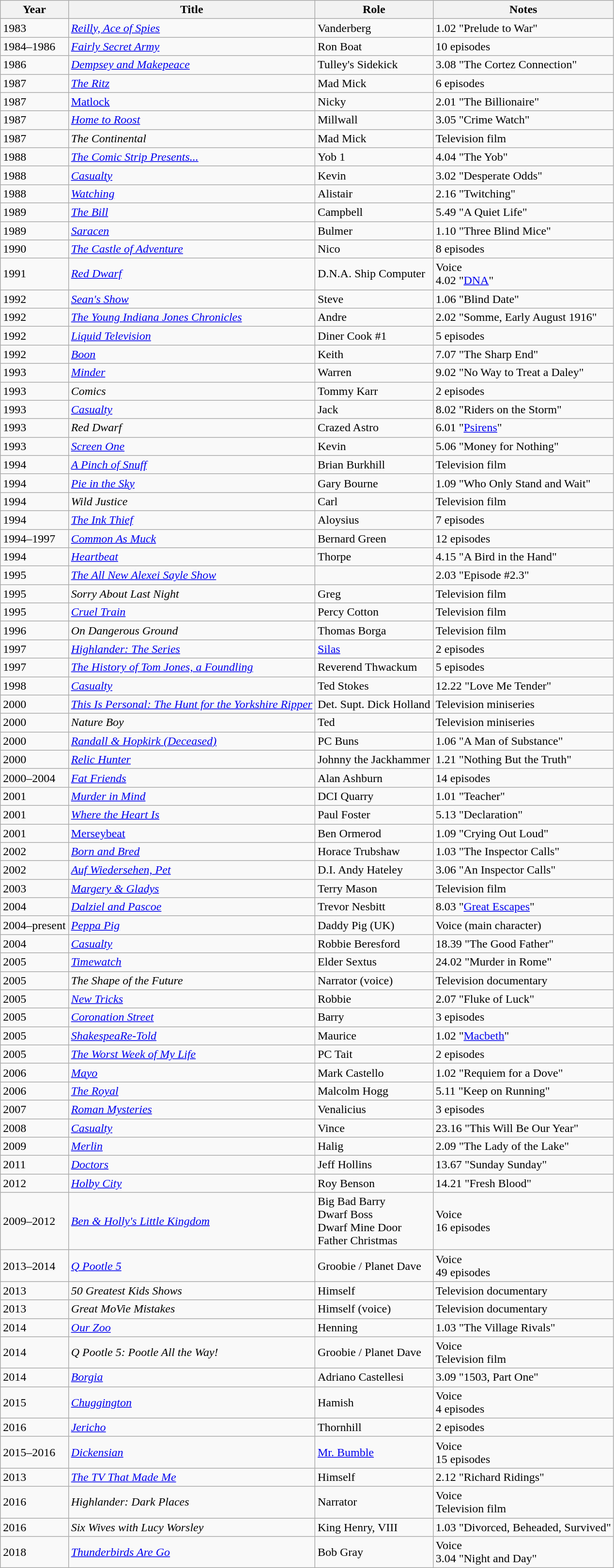<table class="wikitable">
<tr>
<th>Year</th>
<th>Title</th>
<th>Role</th>
<th>Notes</th>
</tr>
<tr>
<td>1983</td>
<td><em><a href='#'>Reilly, Ace of Spies</a></em></td>
<td>Vanderberg</td>
<td>1.02 "Prelude to War"</td>
</tr>
<tr>
<td>1984–1986</td>
<td><em><a href='#'>Fairly Secret Army</a></em></td>
<td>Ron Boat</td>
<td>10 episodes</td>
</tr>
<tr>
<td>1986</td>
<td><em><a href='#'>Dempsey and Makepeace</a></em></td>
<td>Tulley's Sidekick</td>
<td>3.08 "The Cortez Connection"</td>
</tr>
<tr>
<td>1987</td>
<td><em><a href='#'>The Ritz</a></em></td>
<td>Mad Mick</td>
<td>6 episodes</td>
</tr>
<tr>
<td>1987</td>
<td><a href='#'>Matlock</a></td>
<td>Nicky</td>
<td>2.01 "The Billionaire"</td>
</tr>
<tr>
<td>1987</td>
<td><em><a href='#'>Home to Roost</a></em></td>
<td>Millwall</td>
<td>3.05 "Crime Watch"</td>
</tr>
<tr>
<td>1987</td>
<td><em>The Continental</em></td>
<td>Mad Mick</td>
<td>Television film</td>
</tr>
<tr>
<td>1988</td>
<td><em><a href='#'>The Comic Strip Presents...</a></em></td>
<td>Yob 1</td>
<td>4.04 "The Yob"</td>
</tr>
<tr>
<td>1988</td>
<td><em><a href='#'>Casualty</a></em></td>
<td>Kevin</td>
<td>3.02 "Desperate Odds"</td>
</tr>
<tr>
<td>1988</td>
<td><em><a href='#'>Watching</a></em></td>
<td>Alistair</td>
<td>2.16 "Twitching"</td>
</tr>
<tr>
<td>1989</td>
<td><em><a href='#'>The Bill</a></em></td>
<td>Campbell</td>
<td>5.49 "A Quiet Life"</td>
</tr>
<tr>
<td>1989</td>
<td><em><a href='#'>Saracen</a></em></td>
<td>Bulmer</td>
<td>1.10 "Three Blind Mice"</td>
</tr>
<tr>
<td>1990</td>
<td><em><a href='#'>The Castle of Adventure</a></em></td>
<td>Nico</td>
<td>8 episodes</td>
</tr>
<tr>
<td>1991</td>
<td><em><a href='#'>Red Dwarf</a></em></td>
<td>D.N.A. Ship Computer</td>
<td>Voice<br>4.02 "<a href='#'>DNA</a>"</td>
</tr>
<tr>
<td>1992</td>
<td><em><a href='#'>Sean's Show</a></em></td>
<td>Steve</td>
<td>1.06 "Blind Date"</td>
</tr>
<tr>
<td>1992</td>
<td><em><a href='#'>The Young Indiana Jones Chronicles</a></em></td>
<td>Andre</td>
<td>2.02 "Somme, Early August 1916"</td>
</tr>
<tr>
<td>1992</td>
<td><em><a href='#'>Liquid Television</a></em></td>
<td>Diner Cook #1</td>
<td>5 episodes</td>
</tr>
<tr>
<td>1992</td>
<td><em><a href='#'>Boon</a></em></td>
<td>Keith</td>
<td>7.07 "The Sharp End"</td>
</tr>
<tr>
<td>1993</td>
<td><em><a href='#'>Minder</a></em></td>
<td>Warren</td>
<td>9.02 "No Way to Treat a Daley"</td>
</tr>
<tr>
<td>1993</td>
<td><em>Comics</em></td>
<td>Tommy Karr</td>
<td>2 episodes</td>
</tr>
<tr>
<td>1993</td>
<td><em><a href='#'>Casualty</a></em></td>
<td>Jack</td>
<td>8.02 "Riders on the Storm"</td>
</tr>
<tr>
<td>1993</td>
<td><em>Red Dwarf</em></td>
<td>Crazed Astro</td>
<td>6.01 "<a href='#'>Psirens</a>"</td>
</tr>
<tr>
<td>1993</td>
<td><em><a href='#'>Screen One</a></em></td>
<td>Kevin</td>
<td>5.06 "Money for Nothing"</td>
</tr>
<tr>
<td>1994</td>
<td><em><a href='#'>A Pinch of Snuff</a></em></td>
<td>Brian Burkhill</td>
<td>Television film</td>
</tr>
<tr>
<td>1994</td>
<td><em><a href='#'>Pie in the Sky</a></em></td>
<td>Gary Bourne</td>
<td>1.09 "Who Only Stand and Wait"</td>
</tr>
<tr>
<td>1994</td>
<td><em>Wild Justice</em></td>
<td>Carl</td>
<td>Television film</td>
</tr>
<tr>
<td>1994</td>
<td><em><a href='#'>The Ink Thief</a></em></td>
<td>Aloysius</td>
<td>7 episodes</td>
</tr>
<tr>
<td>1994–1997</td>
<td><em><a href='#'>Common As Muck</a></em></td>
<td>Bernard Green</td>
<td>12 episodes</td>
</tr>
<tr>
<td>1994</td>
<td><em><a href='#'>Heartbeat</a></em></td>
<td>Thorpe</td>
<td>4.15 "A Bird in the Hand"</td>
</tr>
<tr>
<td>1995</td>
<td><em><a href='#'>The All New Alexei Sayle Show</a></em></td>
<td></td>
<td>2.03 "Episode #2.3"</td>
</tr>
<tr>
<td>1995</td>
<td><em>Sorry About Last Night</em></td>
<td>Greg</td>
<td>Television film</td>
</tr>
<tr>
<td>1995</td>
<td><em><a href='#'>Cruel Train</a></em></td>
<td>Percy Cotton</td>
<td>Television film</td>
</tr>
<tr>
<td>1996</td>
<td><em>On Dangerous Ground</em></td>
<td>Thomas Borga</td>
<td>Television film</td>
</tr>
<tr>
<td>1997</td>
<td><em><a href='#'>Highlander: The Series</a></em></td>
<td><a href='#'>Silas</a></td>
<td>2 episodes</td>
</tr>
<tr>
<td>1997</td>
<td><em><a href='#'>The History of Tom Jones, a Foundling</a></em></td>
<td>Reverend Thwackum</td>
<td>5 episodes</td>
</tr>
<tr>
<td>1998</td>
<td><em><a href='#'>Casualty</a></em></td>
<td>Ted Stokes</td>
<td>12.22 "Love Me Tender"</td>
</tr>
<tr>
<td>2000</td>
<td><em><a href='#'>This Is Personal: The Hunt for the Yorkshire Ripper</a></em></td>
<td>Det. Supt. Dick Holland</td>
<td>Television miniseries</td>
</tr>
<tr>
<td>2000</td>
<td><em>Nature Boy</em></td>
<td>Ted</td>
<td>Television miniseries</td>
</tr>
<tr>
<td>2000</td>
<td><em><a href='#'>Randall & Hopkirk (Deceased)</a></em></td>
<td>PC Buns</td>
<td>1.06 "A Man of Substance"</td>
</tr>
<tr>
<td>2000</td>
<td><em><a href='#'>Relic Hunter</a></em></td>
<td>Johnny the Jackhammer</td>
<td>1.21 "Nothing But the Truth"</td>
</tr>
<tr>
<td>2000–2004</td>
<td><em><a href='#'>Fat Friends</a></em></td>
<td>Alan Ashburn</td>
<td>14 episodes</td>
</tr>
<tr>
<td>2001</td>
<td><em><a href='#'>Murder in Mind</a></em></td>
<td>DCI Quarry</td>
<td>1.01 "Teacher"</td>
</tr>
<tr>
<td>2001</td>
<td><em><a href='#'>Where the Heart Is</a></em></td>
<td>Paul Foster</td>
<td>5.13 "Declaration"</td>
</tr>
<tr>
<td>2001</td>
<td><a href='#'>Merseybeat</a></td>
<td>Ben Ormerod</td>
<td>1.09 "Crying Out Loud"</td>
</tr>
<tr>
<td>2002</td>
<td><em><a href='#'>Born and Bred</a></em></td>
<td>Horace Trubshaw</td>
<td>1.03 "The Inspector Calls"</td>
</tr>
<tr>
<td>2002</td>
<td><em><a href='#'>Auf Wiedersehen, Pet</a></em></td>
<td>D.I. Andy Hateley</td>
<td>3.06 "An Inspector Calls"</td>
</tr>
<tr>
<td>2003</td>
<td><em><a href='#'>Margery & Gladys</a></em></td>
<td>Terry Mason</td>
<td>Television film</td>
</tr>
<tr>
<td>2004</td>
<td><em><a href='#'>Dalziel and Pascoe</a></em></td>
<td>Trevor Nesbitt</td>
<td>8.03 "<a href='#'>Great Escapes</a>"</td>
</tr>
<tr>
<td>2004–present</td>
<td><em><a href='#'>Peppa Pig</a></em></td>
<td>Daddy Pig (UK)</td>
<td>Voice (main character)</td>
</tr>
<tr>
<td>2004</td>
<td><em><a href='#'>Casualty</a></em></td>
<td>Robbie Beresford</td>
<td>18.39 "The Good Father"</td>
</tr>
<tr>
<td>2005</td>
<td><em><a href='#'>Timewatch</a></em></td>
<td>Elder Sextus</td>
<td>24.02 "Murder in Rome"</td>
</tr>
<tr>
<td>2005</td>
<td><em>The Shape of the Future</em></td>
<td>Narrator (voice)</td>
<td>Television documentary</td>
</tr>
<tr>
<td>2005</td>
<td><em><a href='#'>New Tricks</a></em></td>
<td>Robbie</td>
<td>2.07 "Fluke of Luck"</td>
</tr>
<tr>
<td>2005</td>
<td><em><a href='#'>Coronation Street</a></em></td>
<td>Barry</td>
<td>3 episodes</td>
</tr>
<tr>
<td>2005</td>
<td><em><a href='#'>ShakespeaRe-Told</a></em></td>
<td>Maurice</td>
<td>1.02 "<a href='#'>Macbeth</a>"</td>
</tr>
<tr>
<td>2005</td>
<td><em><a href='#'>The Worst Week of My Life</a></em></td>
<td>PC Tait</td>
<td>2 episodes</td>
</tr>
<tr>
<td>2006</td>
<td><em><a href='#'>Mayo</a></em></td>
<td>Mark Castello</td>
<td>1.02 "Requiem for a Dove"</td>
</tr>
<tr>
<td>2006</td>
<td><em><a href='#'>The Royal</a></em></td>
<td>Malcolm Hogg</td>
<td>5.11 "Keep on Running"</td>
</tr>
<tr>
<td>2007</td>
<td><em><a href='#'>Roman Mysteries</a></em></td>
<td>Venalicius</td>
<td>3 episodes</td>
</tr>
<tr>
<td>2008</td>
<td><em><a href='#'>Casualty</a></em></td>
<td>Vince</td>
<td>23.16 "This Will Be Our Year"</td>
</tr>
<tr>
<td>2009</td>
<td><em><a href='#'>Merlin</a></em></td>
<td>Halig</td>
<td>2.09 "The Lady of the Lake"</td>
</tr>
<tr>
<td>2011</td>
<td><em><a href='#'>Doctors</a></em></td>
<td>Jeff Hollins</td>
<td>13.67 "Sunday Sunday"</td>
</tr>
<tr>
<td>2012</td>
<td><em><a href='#'>Holby City</a></em></td>
<td>Roy Benson</td>
<td>14.21 "Fresh Blood"</td>
</tr>
<tr>
<td>2009–2012</td>
<td><em><a href='#'>Ben & Holly's Little Kingdom</a></em></td>
<td>Big Bad Barry<br>Dwarf Boss<br>Dwarf Mine Door<br>Father Christmas</td>
<td>Voice<br>16 episodes</td>
</tr>
<tr>
<td>2013–2014</td>
<td><em><a href='#'>Q Pootle 5</a></em></td>
<td>Groobie / Planet Dave</td>
<td>Voice<br>49 episodes</td>
</tr>
<tr>
<td>2013</td>
<td><em>50 Greatest Kids Shows</em></td>
<td>Himself</td>
<td>Television documentary</td>
</tr>
<tr>
<td>2013</td>
<td><em>Great MoVie Mistakes</em></td>
<td>Himself (voice)</td>
<td>Television documentary</td>
</tr>
<tr>
<td>2014</td>
<td><em><a href='#'>Our Zoo</a></em></td>
<td>Henning</td>
<td>1.03 "The Village Rivals"</td>
</tr>
<tr>
<td>2014</td>
<td><em>Q Pootle 5: Pootle All the Way!</em></td>
<td>Groobie / Planet Dave</td>
<td>Voice<br>Television film</td>
</tr>
<tr>
<td>2014</td>
<td><em><a href='#'>Borgia</a></em></td>
<td>Adriano Castellesi</td>
<td>3.09 "1503, Part One"</td>
</tr>
<tr>
<td>2015</td>
<td><em><a href='#'>Chuggington</a></em></td>
<td>Hamish</td>
<td>Voice<br>4 episodes</td>
</tr>
<tr>
<td>2016</td>
<td><em><a href='#'>Jericho</a></em></td>
<td>Thornhill</td>
<td>2 episodes</td>
</tr>
<tr>
<td>2015–2016</td>
<td><em><a href='#'>Dickensian</a></em></td>
<td><a href='#'>Mr. Bumble</a></td>
<td>Voice<br>15 episodes</td>
</tr>
<tr>
<td>2013</td>
<td><em><a href='#'>The TV That Made Me</a></em></td>
<td>Himself</td>
<td>2.12 "Richard Ridings"</td>
</tr>
<tr>
<td>2016</td>
<td><em>Highlander: Dark Places</em></td>
<td>Narrator</td>
<td>Voice<br>Television film</td>
</tr>
<tr>
<td>2016</td>
<td><em>Six Wives with Lucy Worsley</em></td>
<td>King Henry, VIII</td>
<td>1.03 "Divorced, Beheaded, Survived"</td>
</tr>
<tr>
<td>2018</td>
<td><em><a href='#'>Thunderbirds Are Go</a></em></td>
<td>Bob Gray</td>
<td>Voice<br>3.04 "Night and Day"</td>
</tr>
</table>
